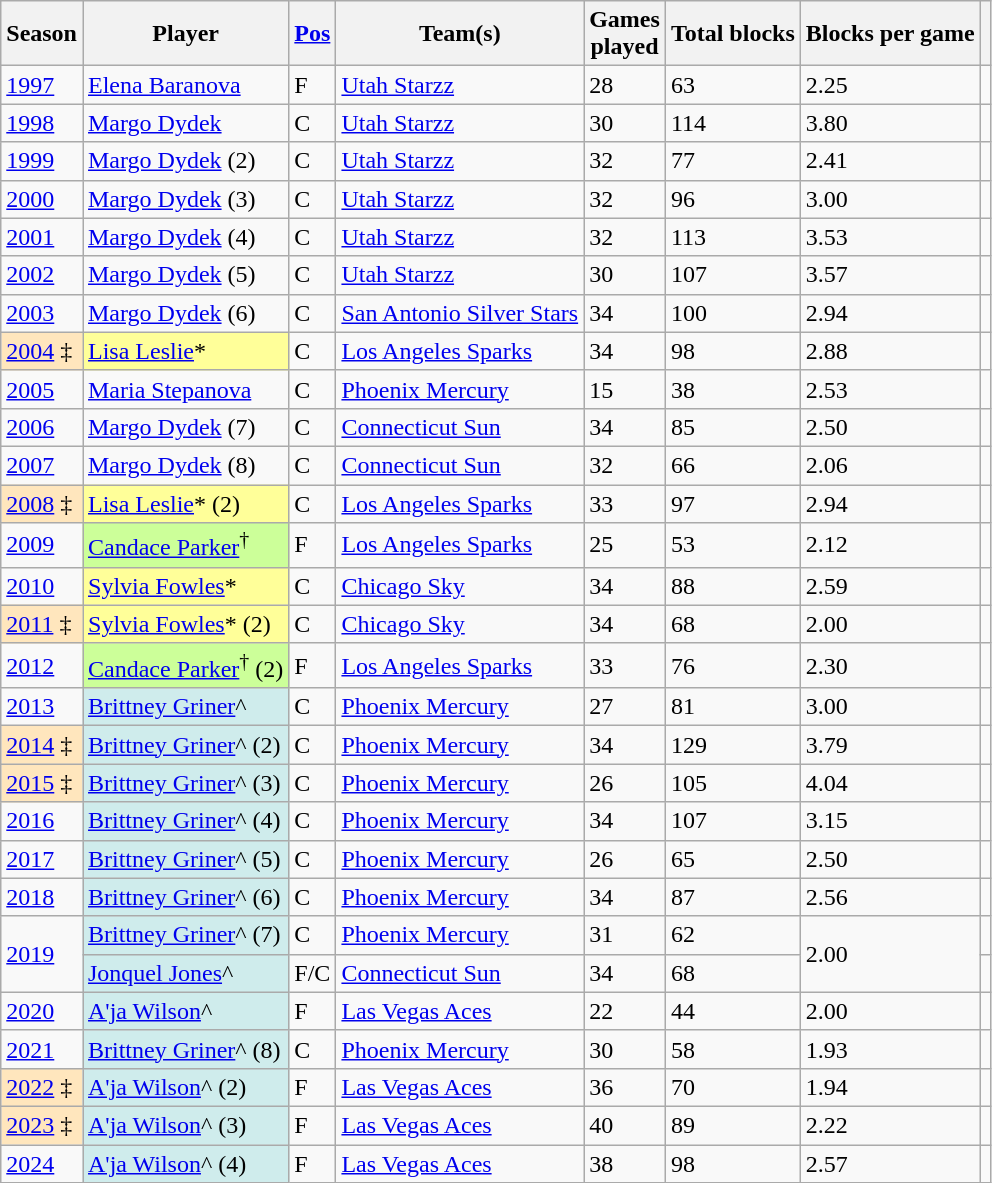<table class="wikitable sortable">
<tr>
<th>Season</th>
<th>Player</th>
<th class="unsortable"><a href='#'>Pos</a></th>
<th>Team(s)</th>
<th>Games<br>played</th>
<th>Total blocks</th>
<th>Blocks per game</th>
<th class="unsortable"></th>
</tr>
<tr>
<td><a href='#'>1997</a></td>
<td><a href='#'>Elena Baranova</a></td>
<td>F</td>
<td><a href='#'>Utah Starzz</a></td>
<td>28</td>
<td>63</td>
<td>2.25</td>
<td></td>
</tr>
<tr>
<td><a href='#'>1998</a></td>
<td><a href='#'>Margo Dydek</a></td>
<td>C</td>
<td><a href='#'>Utah Starzz</a></td>
<td>30</td>
<td>114</td>
<td>3.80</td>
<td></td>
</tr>
<tr>
<td><a href='#'>1999</a></td>
<td><a href='#'>Margo Dydek</a> (2)</td>
<td>C</td>
<td><a href='#'>Utah Starzz</a></td>
<td>32</td>
<td>77</td>
<td>2.41</td>
<td></td>
</tr>
<tr>
<td><a href='#'>2000</a></td>
<td><a href='#'>Margo Dydek</a> (3)</td>
<td>C</td>
<td><a href='#'>Utah Starzz</a></td>
<td>32</td>
<td>96</td>
<td>3.00</td>
<td></td>
</tr>
<tr>
<td><a href='#'>2001</a></td>
<td><a href='#'>Margo Dydek</a> (4)</td>
<td>C</td>
<td><a href='#'>Utah Starzz</a></td>
<td>32</td>
<td>113</td>
<td>3.53</td>
<td></td>
</tr>
<tr>
<td><a href='#'>2002</a></td>
<td><a href='#'>Margo Dydek</a> (5)</td>
<td>C</td>
<td><a href='#'>Utah Starzz</a></td>
<td>30</td>
<td>107</td>
<td>3.57</td>
<td></td>
</tr>
<tr>
<td><a href='#'>2003</a></td>
<td><a href='#'>Margo Dydek</a> (6)</td>
<td>C</td>
<td><a href='#'>San Antonio Silver Stars</a></td>
<td>34</td>
<td>100</td>
<td>2.94</td>
<td></td>
</tr>
<tr>
<td bgcolor="#FFE6BD"><a href='#'>2004</a> ‡</td>
<td bgcolor="#FFFF99"><a href='#'>Lisa Leslie</a>*</td>
<td>C</td>
<td><a href='#'>Los Angeles Sparks</a></td>
<td>34</td>
<td>98</td>
<td>2.88</td>
<td></td>
</tr>
<tr>
<td><a href='#'>2005</a></td>
<td><a href='#'>Maria Stepanova</a></td>
<td>C</td>
<td><a href='#'>Phoenix Mercury</a></td>
<td>15</td>
<td>38</td>
<td>2.53</td>
<td></td>
</tr>
<tr>
<td><a href='#'>2006</a></td>
<td><a href='#'>Margo Dydek</a> (7)</td>
<td>C</td>
<td><a href='#'>Connecticut Sun</a></td>
<td>34</td>
<td>85</td>
<td>2.50</td>
<td></td>
</tr>
<tr>
<td><a href='#'>2007</a></td>
<td><a href='#'>Margo Dydek</a> (8)</td>
<td>C</td>
<td><a href='#'>Connecticut Sun</a></td>
<td>32</td>
<td>66</td>
<td>2.06</td>
<td></td>
</tr>
<tr>
<td bgcolor="#FFE6BD"><a href='#'>2008</a> ‡</td>
<td bgcolor="#FFFF99"><a href='#'>Lisa Leslie</a>* (2)</td>
<td>C</td>
<td><a href='#'>Los Angeles Sparks</a></td>
<td>33</td>
<td>97</td>
<td>2.94</td>
<td></td>
</tr>
<tr>
<td><a href='#'>2009</a></td>
<td bgcolor="#CCFF99"><a href='#'>Candace Parker</a><sup>†</sup></td>
<td>F</td>
<td><a href='#'>Los Angeles Sparks</a></td>
<td>25</td>
<td>53</td>
<td>2.12</td>
<td></td>
</tr>
<tr>
<td><a href='#'>2010</a></td>
<td bgcolor="#FFFF99"><a href='#'>Sylvia Fowles</a>*</td>
<td>C</td>
<td><a href='#'>Chicago Sky</a></td>
<td>34</td>
<td>88</td>
<td>2.59</td>
<td></td>
</tr>
<tr>
<td bgcolor="#FFE6BD"><a href='#'>2011</a> ‡</td>
<td bgcolor="#FFFF99"><a href='#'>Sylvia Fowles</a>* (2)</td>
<td>C</td>
<td><a href='#'>Chicago Sky</a></td>
<td>34</td>
<td>68</td>
<td>2.00</td>
<td></td>
</tr>
<tr>
<td><a href='#'>2012</a></td>
<td bgcolor="#CCFF99"><a href='#'>Candace Parker</a><sup>†</sup> (2)</td>
<td>F</td>
<td><a href='#'>Los Angeles Sparks</a></td>
<td>33</td>
<td>76</td>
<td>2.30</td>
<td></td>
</tr>
<tr>
<td><a href='#'>2013</a></td>
<td bgcolor="#CFECEC"><a href='#'>Brittney Griner</a>^</td>
<td>C</td>
<td><a href='#'>Phoenix Mercury</a></td>
<td>27</td>
<td>81</td>
<td>3.00</td>
<td></td>
</tr>
<tr>
<td bgcolor="#FFE6BD"><a href='#'>2014</a> ‡</td>
<td bgcolor="#CFECEC"><a href='#'>Brittney Griner</a>^ (2)</td>
<td>C</td>
<td><a href='#'>Phoenix Mercury</a></td>
<td>34</td>
<td>129</td>
<td>3.79</td>
<td></td>
</tr>
<tr>
<td bgcolor="#FFE6BD"><a href='#'>2015</a> ‡</td>
<td bgcolor="#CFECEC"><a href='#'>Brittney Griner</a>^ (3)</td>
<td>C</td>
<td><a href='#'>Phoenix Mercury</a></td>
<td>26</td>
<td>105</td>
<td>4.04</td>
<td></td>
</tr>
<tr>
<td><a href='#'>2016</a></td>
<td bgcolor="#CFECEC"><a href='#'>Brittney Griner</a>^ (4)</td>
<td>C</td>
<td><a href='#'>Phoenix Mercury</a></td>
<td>34</td>
<td>107</td>
<td>3.15</td>
<td></td>
</tr>
<tr>
<td><a href='#'>2017</a></td>
<td bgcolor="#CFECEC"><a href='#'>Brittney Griner</a>^ (5)</td>
<td>C</td>
<td><a href='#'>Phoenix Mercury</a></td>
<td>26</td>
<td>65</td>
<td>2.50</td>
<td></td>
</tr>
<tr>
<td><a href='#'>2018</a></td>
<td bgcolor="#CFECEC"><a href='#'>Brittney Griner</a>^ (6)</td>
<td>C</td>
<td><a href='#'>Phoenix Mercury</a></td>
<td>34</td>
<td>87</td>
<td>2.56</td>
<td></td>
</tr>
<tr>
<td rowspan=2><a href='#'>2019</a></td>
<td bgcolor="#CFECEC"><a href='#'>Brittney Griner</a>^ (7)</td>
<td>C</td>
<td><a href='#'>Phoenix Mercury</a></td>
<td>31</td>
<td>62</td>
<td rowspan=2>2.00</td>
<td></td>
</tr>
<tr>
<td bgcolor="#CFECEC"><a href='#'>Jonquel Jones</a>^</td>
<td>F/C</td>
<td><a href='#'>Connecticut Sun</a></td>
<td>34</td>
<td>68</td>
<td></td>
</tr>
<tr>
<td><a href='#'>2020</a></td>
<td bgcolor="#CFECEC"><a href='#'>A'ja Wilson</a>^</td>
<td>F</td>
<td><a href='#'>Las Vegas Aces</a></td>
<td>22</td>
<td>44</td>
<td>2.00</td>
<td></td>
</tr>
<tr>
<td><a href='#'>2021</a></td>
<td bgcolor="#CFECEC"><a href='#'>Brittney Griner</a>^ (8)</td>
<td>C</td>
<td><a href='#'>Phoenix Mercury</a></td>
<td>30</td>
<td>58</td>
<td>1.93</td>
<td></td>
</tr>
<tr>
<td bgcolor="#FFE6BD"><a href='#'>2022</a> ‡</td>
<td bgcolor="#CFECEC"><a href='#'>A'ja Wilson</a>^ (2)</td>
<td>F</td>
<td><a href='#'>Las Vegas Aces</a></td>
<td>36</td>
<td>70</td>
<td>1.94</td>
<td></td>
</tr>
<tr>
<td bgcolor="#FFE6BD"><a href='#'>2023</a> ‡</td>
<td bgcolor="#CFECEC"><a href='#'>A'ja Wilson</a>^ (3)</td>
<td>F</td>
<td><a href='#'>Las Vegas Aces</a></td>
<td>40</td>
<td>89</td>
<td>2.22</td>
<td></td>
</tr>
<tr>
<td><a href='#'>2024</a></td>
<td bgcolor="#CFECEC"><a href='#'>A'ja Wilson</a>^ (4)</td>
<td>F</td>
<td><a href='#'>Las Vegas Aces</a></td>
<td>38</td>
<td>98</td>
<td>2.57</td>
<td></td>
</tr>
</table>
